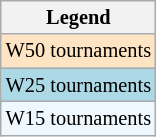<table class="wikitable" style=font-size:85%>
<tr>
<th>Legend</th>
</tr>
<tr style=background:#ffe4c4>
<td>W50 tournaments</td>
</tr>
<tr style=background:lightblue>
<td>W25 tournaments</td>
</tr>
<tr style=background:#f0f8ff>
<td>W15 tournaments</td>
</tr>
</table>
